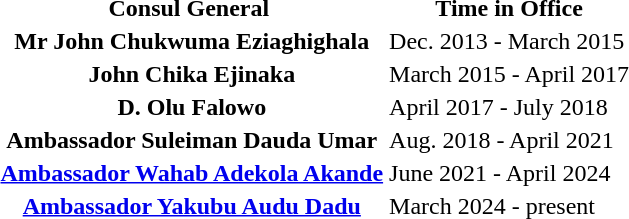<table>
<tr>
<th>Consul General </th>
<th>Time in Office</th>
</tr>
<tr>
<th>Mr John Chukwuma Eziaghighala</th>
<td>Dec. 2013 - March 2015</td>
</tr>
<tr>
<th>John Chika Ejinaka</th>
<td>March 2015 - April 2017</td>
</tr>
<tr>
<th>D. Olu Falowo</th>
<td>April 2017 - July 2018</td>
</tr>
<tr>
<th>Ambassador Suleiman Dauda Umar</th>
<td>Aug. 2018 - April 2021</td>
</tr>
<tr>
<th><a href='#'>Ambassador Wahab Adekola Akande</a></th>
<td>June 2021 - April 2024</td>
</tr>
<tr>
<th><a href='#'>Ambassador Yakubu Audu Dadu</a></th>
<td>March 2024 - present</td>
</tr>
</table>
